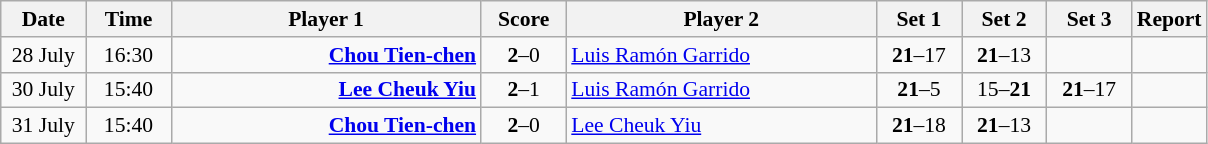<table class="wikitable" style="font-size:90%; text-align:center">
<tr>
<th width="50">Date</th>
<th width="50">Time</th>
<th width="200">Player 1</th>
<th width="50">Score</th>
<th width="200">Player 2</th>
<th width="50">Set 1</th>
<th width="50">Set 2</th>
<th width="50">Set 3</th>
<th>Report</th>
</tr>
<tr>
<td>28 July</td>
<td>16:30</td>
<td align="right"><strong><a href='#'>Chou Tien-chen</a> </strong></td>
<td><strong>2</strong>–0</td>
<td align="left"> <a href='#'>Luis Ramón Garrido</a></td>
<td><strong>21</strong>–17</td>
<td><strong>21</strong>–13</td>
<td></td>
<td></td>
</tr>
<tr>
<td>30 July</td>
<td>15:40</td>
<td align="right"><strong><a href='#'>Lee Cheuk Yiu</a> </strong></td>
<td><strong>2</strong>–1</td>
<td align="left"> <a href='#'>Luis Ramón Garrido</a></td>
<td><strong>21</strong>–5</td>
<td>15–<strong>21</strong></td>
<td><strong>21</strong>–17</td>
<td></td>
</tr>
<tr>
<td>31 July</td>
<td>15:40</td>
<td align="right"><strong><a href='#'>Chou Tien-chen</a> </strong></td>
<td><strong>2</strong>–0</td>
<td align="left"> <a href='#'>Lee Cheuk Yiu</a></td>
<td><strong>21</strong>–18</td>
<td><strong>21</strong>–13</td>
<td></td>
<td></td>
</tr>
</table>
